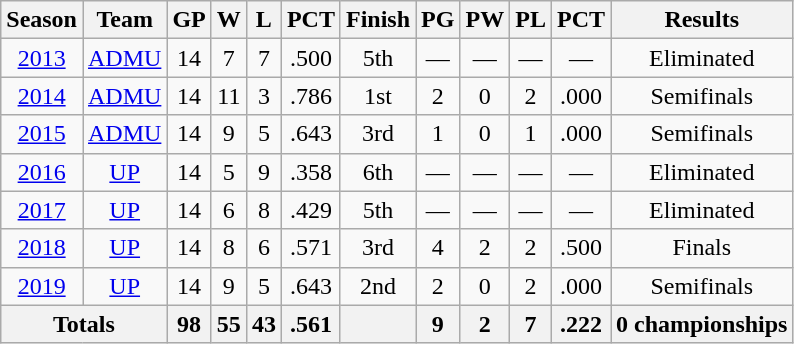<table class=wikitable style="text-align:center">
<tr>
<th>Season</th>
<th>Team</th>
<th>GP</th>
<th>W</th>
<th>L</th>
<th>PCT</th>
<th>Finish</th>
<th>PG</th>
<th>PW</th>
<th>PL</th>
<th>PCT</th>
<th>Results</th>
</tr>
<tr>
<td><a href='#'>2013</a></td>
<td><a href='#'>ADMU</a></td>
<td>14</td>
<td>7</td>
<td>7</td>
<td>.500</td>
<td>5th</td>
<td>—</td>
<td>—</td>
<td>—</td>
<td>—</td>
<td>Eliminated</td>
</tr>
<tr>
<td><a href='#'>2014</a></td>
<td><a href='#'>ADMU</a></td>
<td>14</td>
<td>11</td>
<td>3</td>
<td>.786</td>
<td>1st</td>
<td>2</td>
<td>0</td>
<td>2</td>
<td>.000</td>
<td>Semifinals</td>
</tr>
<tr>
<td><a href='#'>2015</a></td>
<td><a href='#'>ADMU</a></td>
<td>14</td>
<td>9</td>
<td>5</td>
<td>.643</td>
<td>3rd</td>
<td>1</td>
<td>0</td>
<td>1</td>
<td>.000</td>
<td>Semifinals</td>
</tr>
<tr>
<td><a href='#'>2016</a></td>
<td><a href='#'>UP</a></td>
<td>14</td>
<td>5</td>
<td>9</td>
<td>.358</td>
<td>6th</td>
<td>—</td>
<td>—</td>
<td>—</td>
<td>—</td>
<td>Eliminated</td>
</tr>
<tr>
<td><a href='#'>2017</a></td>
<td><a href='#'>UP</a></td>
<td>14</td>
<td>6</td>
<td>8</td>
<td>.429</td>
<td>5th</td>
<td>—</td>
<td>—</td>
<td>—</td>
<td>—</td>
<td>Eliminated</td>
</tr>
<tr>
<td><a href='#'>2018</a></td>
<td><a href='#'>UP</a></td>
<td>14</td>
<td>8</td>
<td>6</td>
<td>.571</td>
<td>3rd</td>
<td>4</td>
<td>2</td>
<td>2</td>
<td>.500</td>
<td>Finals</td>
</tr>
<tr>
<td><a href='#'>2019</a></td>
<td><a href='#'>UP</a></td>
<td>14</td>
<td>9</td>
<td>5</td>
<td>.643</td>
<td>2nd</td>
<td>2</td>
<td>0</td>
<td>2</td>
<td>.000</td>
<td>Semifinals</td>
</tr>
<tr>
<th colspan="2">Totals</th>
<th>98</th>
<th>55</th>
<th>43</th>
<th>.561</th>
<th></th>
<th>9</th>
<th>2</th>
<th>7</th>
<th>.222</th>
<th>0 championships</th>
</tr>
</table>
